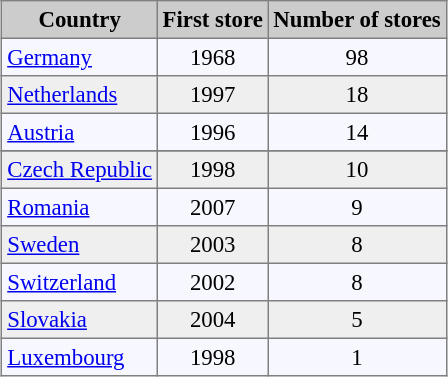<table align=center bgcolor="#f7f8ff" cellpadding="3" cellspacing="0" border="1" style="font-size: 95%; border: gray solid 1px; border-collapse: collapse;">
<tr bgcolor="#CCCCCC">
<td align="center"><strong>Country</strong></td>
<td align="center"><strong>First store</strong></td>
<td data-sort-type="number"><strong>Number of stores</strong></td>
</tr>
<tr>
<td align=left> <a href='#'>Germany</a></td>
<td align=center>1968</td>
<td align=center>98</td>
</tr>
<tr bgcolor="#EFEFEF">
<td align=left> <a href='#'>Netherlands</a></td>
<td align=center>1997</td>
<td align=center>18</td>
</tr>
<tr>
<td align=left> <a href='#'>Austria</a></td>
<td align=center>1996</td>
<td align=center>14</td>
</tr>
<tr>
</tr>
<tr bgcolor="#EFEFEF">
<td align=left> <a href='#'>Czech Republic</a></td>
<td align=center>1998</td>
<td align=center>10</td>
</tr>
<tr>
<td align=left> <a href='#'>Romania</a></td>
<td align=center>2007</td>
<td align=center>9</td>
</tr>
<tr bgcolor="#EFEFEF">
<td align=left> <a href='#'>Sweden</a></td>
<td align=center>2003</td>
<td align=center>8</td>
</tr>
<tr>
<td align=left> <a href='#'>Switzerland</a></td>
<td align=center>2002</td>
<td align=center>8</td>
</tr>
<tr bgcolor="#EFEFEF">
<td align=left> <a href='#'>Slovakia</a></td>
<td align=center>2004</td>
<td align=center>5</td>
</tr>
<tr>
<td align=left> <a href='#'>Luxembourg</a></td>
<td align=center>1998</td>
<td align=center>1</td>
</tr>
</table>
